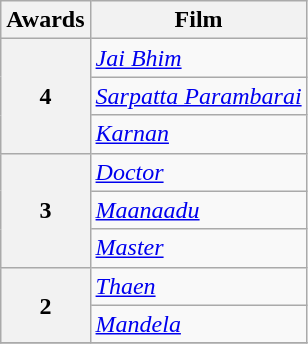<table class="wikitable" style="display:inline-table;">
<tr>
<th>Awards</th>
<th>Film</th>
</tr>
<tr>
<th rowspan=3>4</th>
<td><em><a href='#'>Jai Bhim</a></em></td>
</tr>
<tr>
<td><em><a href='#'>Sarpatta Parambarai</a></em></td>
</tr>
<tr>
<td><em><a href='#'>Karnan</a></em></td>
</tr>
<tr>
<th rowspan=3>3</th>
<td><em><a href='#'>Doctor</a></em></td>
</tr>
<tr>
<td><em><a href='#'>Maanaadu</a></em></td>
</tr>
<tr>
<td><em><a href='#'>Master</a></em></td>
</tr>
<tr>
<th rowspan=2>2</th>
<td><em><a href='#'>Thaen</a></em></td>
</tr>
<tr>
<td><em><a href='#'>Mandela</a></em></td>
</tr>
<tr>
</tr>
</table>
